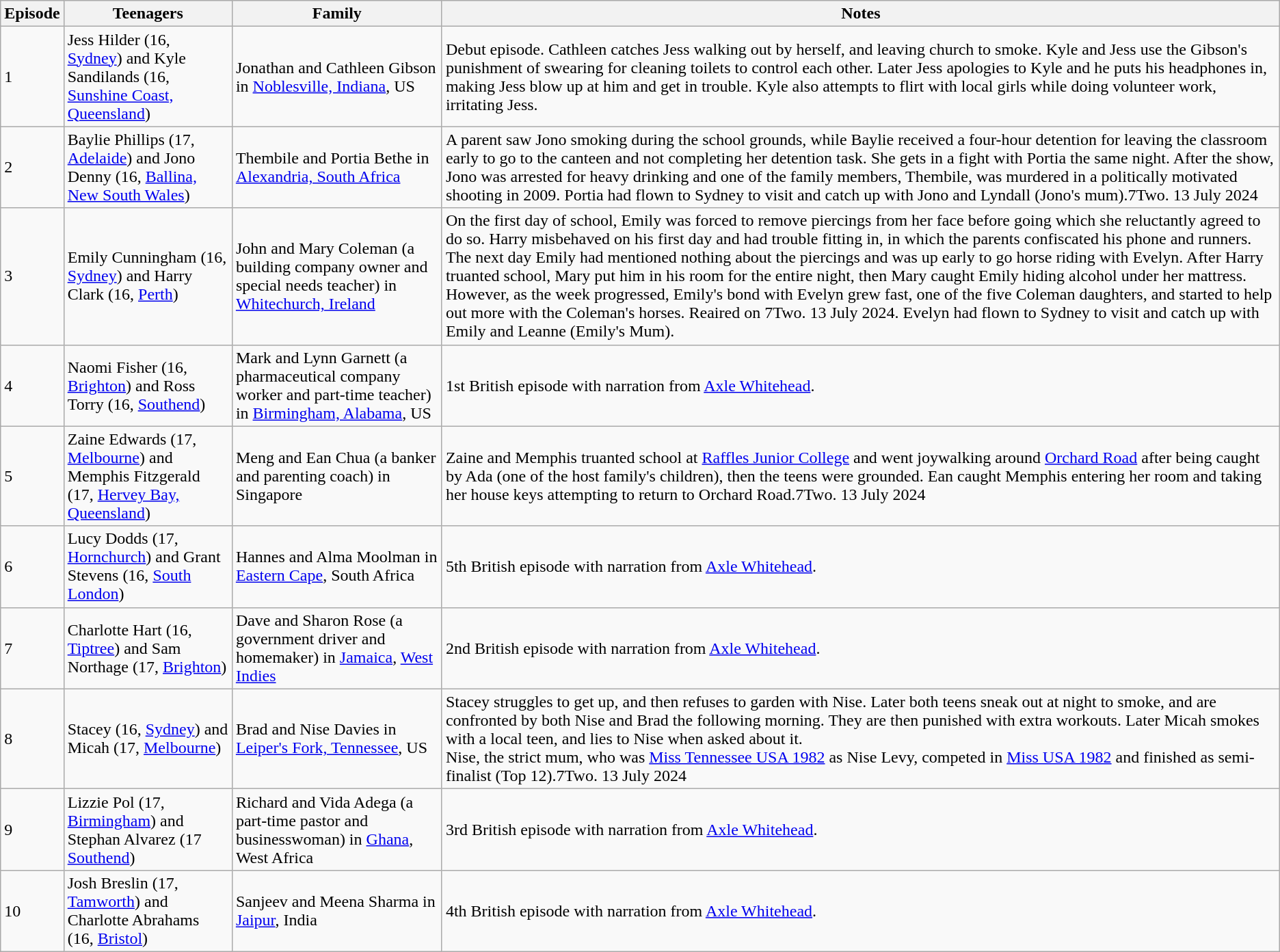<table class="wikitable">
<tr>
<th>Episode</th>
<th>Teenagers</th>
<th>Family</th>
<th>Notes</th>
</tr>
<tr>
<td>1</td>
<td>Jess Hilder (16, <a href='#'>Sydney</a>) and Kyle Sandilands (16, <a href='#'>Sunshine Coast, Queensland</a>)</td>
<td>Jonathan and Cathleen Gibson in <a href='#'>Noblesville, Indiana</a>, US</td>
<td>Debut episode. Cathleen catches Jess walking out by herself, and leaving church to smoke. Kyle and Jess use the Gibson's punishment of swearing for cleaning toilets to control each other. Later Jess apologies to Kyle and he puts his headphones in, making Jess blow up at him and get in trouble. Kyle also attempts to flirt with local girls while doing volunteer work, irritating Jess.</td>
</tr>
<tr 7Two. 13 July 2024>
<td>2</td>
<td>Baylie Phillips (17, <a href='#'>Adelaide</a>) and Jono Denny (16, <a href='#'>Ballina, New South Wales</a>)</td>
<td>Thembile and Portia Bethe in <a href='#'>Alexandria, South Africa</a></td>
<td>A parent saw Jono smoking during the school grounds, while Baylie received a four-hour detention for leaving the classroom early to go to the canteen and not completing her detention task. She gets in a fight with Portia the same night. After the show, Jono was arrested for heavy drinking and one of the family members, Thembile, was murdered in a politically motivated shooting in 2009. Portia had flown to Sydney to visit and catch up with Jono and Lyndall (Jono's mum).7Two. 13 July 2024</td>
</tr>
<tr>
<td>3</td>
<td>Emily Cunningham (16, <a href='#'>Sydney</a>) and Harry Clark (16, <a href='#'>Perth</a>)</td>
<td>John and Mary Coleman (a building company owner and special needs teacher) in <a href='#'>Whitechurch, Ireland</a></td>
<td>On the first day of school, Emily was forced to remove piercings from her face before going which she reluctantly agreed to do so. Harry misbehaved on his first day and had trouble fitting in, in which the parents confiscated his phone and runners. The next day Emily had mentioned nothing about the piercings and was up early to go horse riding with Evelyn. After Harry truanted school, Mary put him in his room for the entire night, then Mary caught Emily hiding alcohol under her mattress. However, as the week progressed, Emily's bond with Evelyn grew fast, one of the five Coleman daughters, and started to help out more with the Coleman's horses. Reaired on 7Two. 13 July 2024. Evelyn had flown to Sydney to visit and catch up with Emily and Leanne (Emily's Mum).</td>
</tr>
<tr>
<td>4</td>
<td>Naomi Fisher (16, <a href='#'>Brighton</a>) and Ross Torry (16, <a href='#'>Southend</a>)</td>
<td>Mark and Lynn Garnett (a pharmaceutical company worker and part-time teacher) in <a href='#'>Birmingham, Alabama</a>, US</td>
<td>1st British episode with narration from <a href='#'>Axle Whitehead</a>.</td>
</tr>
<tr>
<td>5</td>
<td>Zaine Edwards (17, <a href='#'>Melbourne</a>) and Memphis Fitzgerald (17, <a href='#'>Hervey Bay, Queensland</a>)</td>
<td>Meng and Ean Chua (a banker and parenting coach) in Singapore</td>
<td>Zaine and Memphis truanted school at <a href='#'>Raffles Junior College</a> and went joywalking around <a href='#'>Orchard Road</a> after being caught by Ada (one of the host family's children), then the teens were grounded. Ean caught Memphis entering her room and taking her house keys attempting to return to Orchard Road.7Two. 13 July 2024</td>
</tr>
<tr>
<td>6</td>
<td>Lucy Dodds (17, <a href='#'>Hornchurch</a>) and Grant Stevens (16, <a href='#'>South London</a>)</td>
<td>Hannes and Alma Moolman in <a href='#'>Eastern Cape</a>, South Africa</td>
<td>5th British episode with narration from <a href='#'>Axle Whitehead</a>.</td>
</tr>
<tr>
<td>7</td>
<td>Charlotte Hart (16, <a href='#'>Tiptree</a>) and Sam Northage (17, <a href='#'>Brighton</a>)</td>
<td>Dave and Sharon Rose (a government driver and homemaker) in <a href='#'>Jamaica</a>, <a href='#'>West Indies</a></td>
<td>2nd British episode with narration from <a href='#'>Axle Whitehead</a>.</td>
</tr>
<tr>
<td>8</td>
<td>Stacey (16, <a href='#'>Sydney</a>) and Micah (17, <a href='#'>Melbourne</a>)</td>
<td>Brad and Nise Davies in <a href='#'>Leiper's Fork, Tennessee</a>, US</td>
<td>Stacey struggles to get up, and then refuses to garden with Nise. Later both teens sneak out at night to smoke, and are confronted by both Nise and Brad the following morning. They are then punished with extra workouts. Later Micah smokes with a local teen, and lies to Nise when asked about it.<br>Nise, the strict mum, who was <a href='#'>Miss Tennessee USA 1982</a> as Nise Levy, competed in <a href='#'>Miss USA 1982</a> and finished as semi-finalist (Top 12).7Two. 13 July 2024</td>
</tr>
<tr>
<td>9</td>
<td>Lizzie Pol (17, <a href='#'>Birmingham</a>) and Stephan Alvarez (17 <a href='#'>Southend</a>)</td>
<td>Richard and Vida Adega (a part-time pastor and businesswoman) in <a href='#'>Ghana</a>, West Africa</td>
<td>3rd British episode with narration from <a href='#'>Axle Whitehead</a>.</td>
</tr>
<tr>
<td>10</td>
<td>Josh Breslin (17, <a href='#'>Tamworth</a>) and Charlotte Abrahams (16, <a href='#'>Bristol</a>)</td>
<td>Sanjeev and Meena Sharma in <a href='#'>Jaipur</a>, India</td>
<td>4th British episode with narration from <a href='#'>Axle Whitehead</a>.</td>
</tr>
</table>
